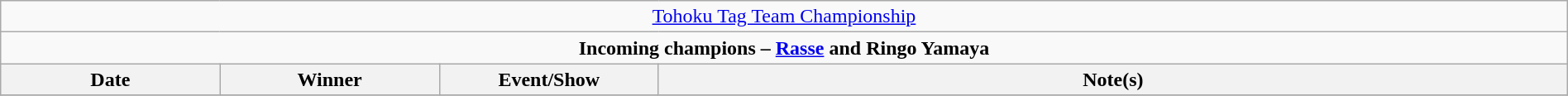<table class="wikitable" style="text-align:center; width:100%;">
<tr>
<td colspan="4" style="text-align: center;"><a href='#'>Tohoku Tag Team Championship</a></td>
</tr>
<tr>
<td colspan="4" style="text-align: center;"><strong>Incoming champions – <a href='#'>Rasse</a> and Ringo Yamaya</strong></td>
</tr>
<tr>
<th width=14%>Date</th>
<th width=14%>Winner</th>
<th width=14%>Event/Show</th>
<th width=58%>Note(s)</th>
</tr>
<tr>
</tr>
</table>
